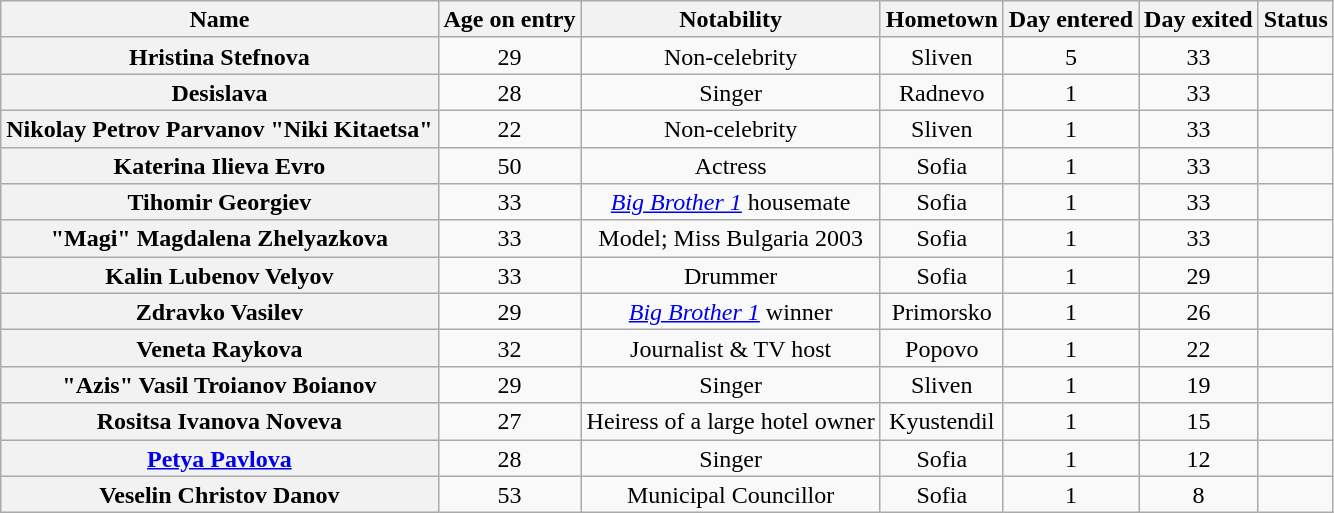<table class="wikitable" style="text-align:center; line-height:17px; width:auto;">
<tr>
<th>Name</th>
<th>Age on entry</th>
<th>Notability</th>
<th>Hometown</th>
<th>Day entered</th>
<th>Day exited</th>
<th>Status</th>
</tr>
<tr>
<th>Hristina Stefnova</th>
<td>29</td>
<td>Non-celebrity</td>
<td>Sliven</td>
<td>5</td>
<td>33</td>
<td></td>
</tr>
<tr>
<th>Desislava</th>
<td>28</td>
<td>Singer</td>
<td>Radnevo</td>
<td>1</td>
<td>33</td>
<td></td>
</tr>
<tr>
<th><strong>Nikolay Petrov Parvanov "Niki Kitaetsa"</strong></th>
<td>22</td>
<td>Non-celebrity</td>
<td>Sliven</td>
<td>1</td>
<td>33</td>
<td></td>
</tr>
<tr>
<th>Katerina Ilieva Evro</th>
<td>50</td>
<td>Actress</td>
<td>Sofia</td>
<td>1</td>
<td>33</td>
<td></td>
</tr>
<tr>
<th>Tihomir Georgiev</th>
<td>33</td>
<td><a href='#'><em>Big Brother 1</em></a> housemate</td>
<td>Sofia</td>
<td>1</td>
<td>33</td>
<td></td>
</tr>
<tr>
<th>"Magi" Magdalena Zhelyazkova</th>
<td>33</td>
<td>Model; Miss Bulgaria 2003</td>
<td>Sofia</td>
<td>1</td>
<td>33</td>
<td></td>
</tr>
<tr>
<th>Kalin Lubenov Velyov</th>
<td>33</td>
<td>Drummer</td>
<td>Sofia</td>
<td>1</td>
<td>29</td>
<td></td>
</tr>
<tr>
<th>Zdravko Vasilev</th>
<td>29</td>
<td><a href='#'><em>Big Brother 1</em></a> winner</td>
<td>Primorsko</td>
<td>1</td>
<td>26</td>
<td></td>
</tr>
<tr>
<th>Veneta Raykova</th>
<td>32</td>
<td>Journalist & TV host</td>
<td>Popovo</td>
<td>1</td>
<td>22</td>
<td></td>
</tr>
<tr>
<th>"Azis" Vasil Troianov Boianov</th>
<td>29</td>
<td>Singer</td>
<td>Sliven</td>
<td>1</td>
<td>19</td>
<td></td>
</tr>
<tr>
<th>Rositsa Ivanova Noveva</th>
<td>27</td>
<td>Heiress of a large hotel owner</td>
<td>Kyustendil</td>
<td>1</td>
<td>15</td>
<td></td>
</tr>
<tr>
<th><strong><a href='#'>Petya Pavlova</a></strong></th>
<td>28</td>
<td>Singer</td>
<td>Sofia</td>
<td>1</td>
<td>12</td>
<td></td>
</tr>
<tr>
<th>Veselin Christov Danov</th>
<td>53</td>
<td>Municipal Councillor</td>
<td>Sofia</td>
<td>1</td>
<td>8</td>
<td></td>
</tr>
</table>
